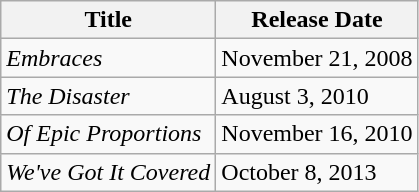<table class="wikitable">
<tr>
<th>Title</th>
<th>Release Date</th>
</tr>
<tr>
<td><em>Embraces</em></td>
<td>November 21, 2008</td>
</tr>
<tr>
<td><em>The Disaster</em></td>
<td>August 3, 2010</td>
</tr>
<tr>
<td><em>Of Epic Proportions</em></td>
<td>November 16, 2010</td>
</tr>
<tr>
<td><em>We've Got It Covered</em></td>
<td>October 8, 2013</td>
</tr>
</table>
